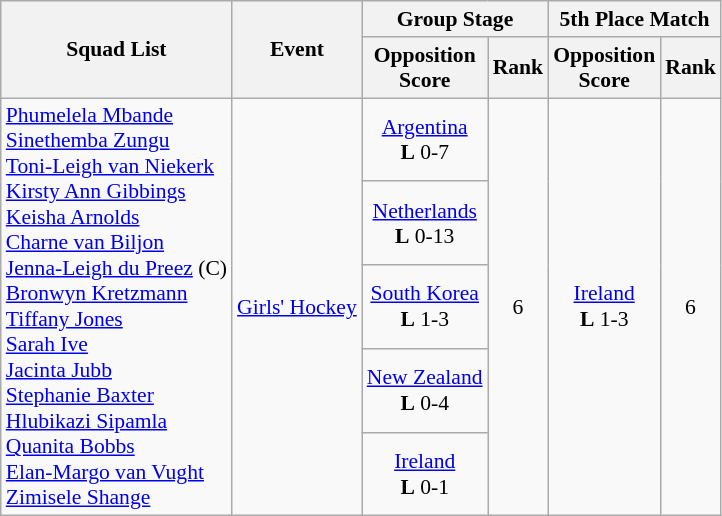<table class=wikitable style="font-size:90%">
<tr>
<th rowspan=2>Squad List</th>
<th rowspan=2>Event</th>
<th colspan=2>Group Stage</th>
<th colspan=2>5th Place Match</th>
</tr>
<tr>
<th>Opposition<br>Score</th>
<th>Rank</th>
<th>Opposition<br>Score</th>
<th>Rank</th>
</tr>
<tr>
<td rowspan=5><a href='#'>Phumelela Mbande</a><br><a href='#'>Sinethemba Zungu</a><br><a href='#'>Toni-Leigh van Niekerk</a><br><a href='#'>Kirsty Ann Gibbings</a><br><a href='#'>Keisha Arnolds</a><br><a href='#'>Charne van Biljon</a><br><a href='#'>Jenna-Leigh du Preez</a> (C)<br><a href='#'>Bronwyn Kretzmann</a><br><a href='#'>Tiffany Jones</a><br><a href='#'>Sarah Ive</a><br><a href='#'>Jacinta Jubb</a><br><a href='#'>Stephanie Baxter</a><br><a href='#'>Hlubikazi Sipamla</a><br><a href='#'>Quanita Bobbs</a><br><a href='#'>Elan-Margo van Vught</a><br><a href='#'>Zimisele Shange</a></td>
<td rowspan=5><a href='#'>Girls' Hockey</a></td>
<td align=center> <a href='#'>Argentina</a><br> <strong>L</strong> 0-7</td>
<td rowspan=5 align=center>6</td>
<td rowspan=5 align=center> <a href='#'>Ireland</a><br> <strong>L</strong> 1-3</td>
<td rowspan=5 align=center>6</td>
</tr>
<tr>
<td align=center> <a href='#'>Netherlands</a><br> <strong>L</strong> 0-13</td>
</tr>
<tr>
<td align=center> <a href='#'>South Korea</a><br> <strong>L</strong> 1-3</td>
</tr>
<tr>
<td align=center> <a href='#'>New Zealand</a><br> <strong>L</strong> 0-4</td>
</tr>
<tr>
<td align=center> <a href='#'>Ireland</a><br> <strong>L</strong> 0-1</td>
</tr>
</table>
